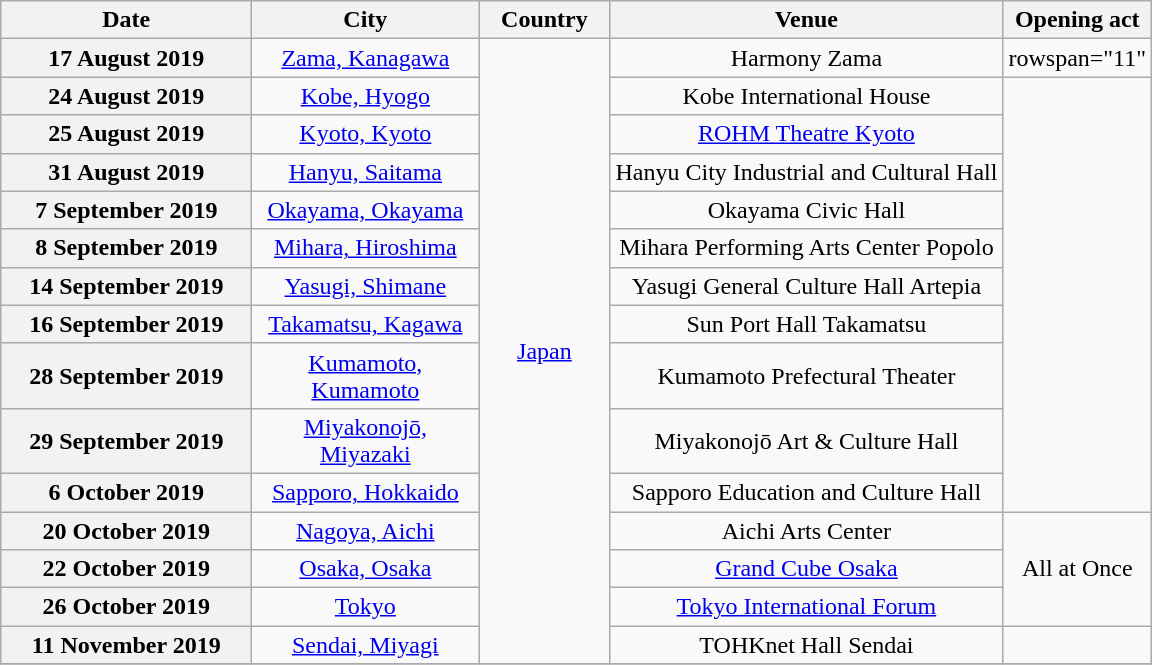<table class="wikitable plainrowheaders" style="text-align:center;">
<tr>
<th scope="col" style="width:10em;">Date</th>
<th scope="col" style="width:9em;">City</th>
<th scope="col" style="width:5em;">Country</th>
<th scope="col">Venue</th>
<th scope="col">Opening act</th>
</tr>
<tr>
<th scope="row" style="text-align:center;">17 August 2019</th>
<td><a href='#'>Zama, Kanagawa</a></td>
<td rowspan="15"><a href='#'>Japan</a></td>
<td>Harmony Zama</td>
<td>rowspan="11" </td>
</tr>
<tr>
<th scope="row" style="text-align:center;">24 August 2019</th>
<td><a href='#'>Kobe, Hyogo</a></td>
<td>Kobe International House</td>
</tr>
<tr>
<th scope="row" style="text-align:center;">25 August 2019</th>
<td><a href='#'>Kyoto, Kyoto</a></td>
<td><a href='#'>ROHM Theatre Kyoto</a></td>
</tr>
<tr>
<th scope="row" style="text-align:center;">31 August 2019</th>
<td><a href='#'>Hanyu, Saitama</a></td>
<td>Hanyu City Industrial and Cultural Hall</td>
</tr>
<tr>
<th scope="row" style="text-align:center;">7 September 2019</th>
<td><a href='#'>Okayama, Okayama</a></td>
<td>Okayama Civic Hall</td>
</tr>
<tr>
<th scope="row" style="text-align:center;">8 September 2019</th>
<td><a href='#'>Mihara, Hiroshima</a></td>
<td>Mihara Performing Arts Center Popolo</td>
</tr>
<tr>
<th scope="row" style="text-align:center;">14 September 2019</th>
<td><a href='#'>Yasugi, Shimane</a></td>
<td>Yasugi General Culture Hall Artepia</td>
</tr>
<tr>
<th scope="row" style="text-align:center;">16 September 2019</th>
<td><a href='#'>Takamatsu, Kagawa</a></td>
<td>Sun Port Hall Takamatsu</td>
</tr>
<tr>
<th scope="row" style="text-align:center;">28 September 2019</th>
<td><a href='#'>Kumamoto, Kumamoto</a></td>
<td>Kumamoto Prefectural Theater</td>
</tr>
<tr>
<th scope="row" style="text-align:center;">29 September 2019</th>
<td><a href='#'>Miyakonojō, Miyazaki</a></td>
<td>Miyakonojō Art & Culture Hall</td>
</tr>
<tr>
<th scope="row" style="text-align:center;">6 October 2019</th>
<td><a href='#'>Sapporo, Hokkaido</a></td>
<td>Sapporo Education and Culture Hall</td>
</tr>
<tr>
<th scope="row" style="text-align:center;">20 October 2019</th>
<td><a href='#'>Nagoya, Aichi</a></td>
<td>Aichi Arts Center</td>
<td rowspan="3">All at Once</td>
</tr>
<tr>
<th scope="row" style="text-align:center;">22 October 2019</th>
<td><a href='#'>Osaka, Osaka</a></td>
<td><a href='#'>Grand Cube Osaka</a></td>
</tr>
<tr>
<th scope="row" style="text-align:center;">26 October 2019</th>
<td><a href='#'>Tokyo</a></td>
<td><a href='#'>Tokyo International Forum</a></td>
</tr>
<tr>
<th scope="row" style="text-align:center;">11 November 2019</th>
<td><a href='#'>Sendai, Miyagi</a></td>
<td>TOHKnet Hall Sendai</td>
<td></td>
</tr>
<tr>
</tr>
</table>
